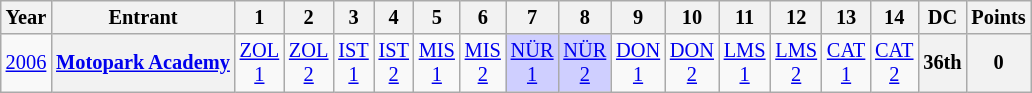<table class="wikitable" style="text-align:center; font-size:85%">
<tr>
<th>Year</th>
<th>Entrant</th>
<th>1</th>
<th>2</th>
<th>3</th>
<th>4</th>
<th>5</th>
<th>6</th>
<th>7</th>
<th>8</th>
<th>9</th>
<th>10</th>
<th>11</th>
<th>12</th>
<th>13</th>
<th>14</th>
<th>DC</th>
<th>Points</th>
</tr>
<tr>
<td><a href='#'>2006</a></td>
<th nowrap><a href='#'>Motopark Academy</a></th>
<td><a href='#'>ZOL<br>1</a></td>
<td><a href='#'>ZOL<br>2</a></td>
<td><a href='#'>IST<br>1</a></td>
<td><a href='#'>IST<br>2</a></td>
<td><a href='#'>MIS<br>1</a></td>
<td><a href='#'>MIS<br>2</a></td>
<td style="background:#cfcfff;"><a href='#'>NÜR<br>1</a><br></td>
<td style="background:#cfcfff;"><a href='#'>NÜR<br>2</a><br></td>
<td><a href='#'>DON<br>1</a></td>
<td><a href='#'>DON<br>2</a></td>
<td><a href='#'>LMS<br>1</a></td>
<td><a href='#'>LMS<br>2</a></td>
<td><a href='#'>CAT<br>1</a></td>
<td><a href='#'>CAT<br>2</a></td>
<th>36th</th>
<th>0</th>
</tr>
</table>
